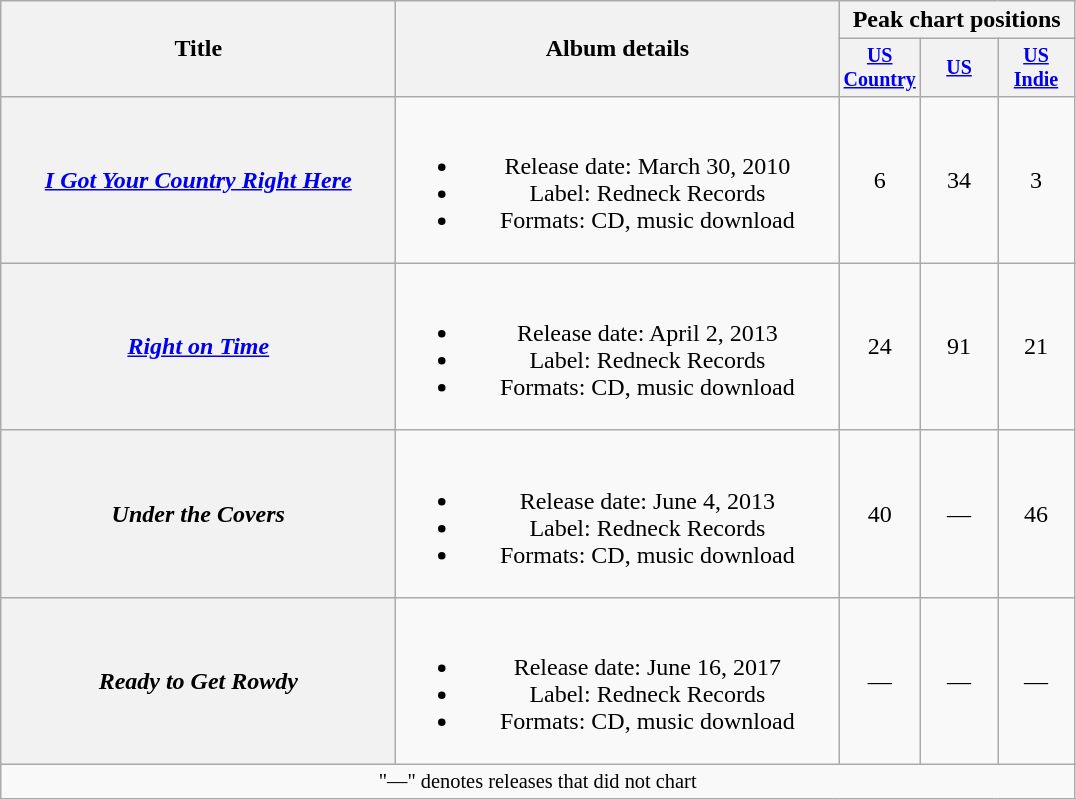<table class="wikitable plainrowheaders" style="text-align:center;">
<tr>
<th rowspan="2" style="width:16em;">Title</th>
<th rowspan="2" style="width:18em;">Album details</th>
<th colspan="3">Peak chart positions</th>
</tr>
<tr style="font-size:smaller;">
<th width="45"><a href='#'>US Country</a><br></th>
<th width="45"><a href='#'>US</a><br></th>
<th width="45"><a href='#'>US<br>Indie</a><br></th>
</tr>
<tr>
<th scope="row"><em><a href='#'>I Got Your Country Right Here</a></em></th>
<td><br><ul><li>Release date: March 30, 2010</li><li>Label: Redneck Records</li><li>Formats: CD, music download</li></ul></td>
<td>6</td>
<td>34</td>
<td>3</td>
</tr>
<tr>
<th scope="row"><em><a href='#'>Right on Time</a></em></th>
<td><br><ul><li>Release date: April 2, 2013</li><li>Label: Redneck Records</li><li>Formats: CD, music download</li></ul></td>
<td>24</td>
<td>91</td>
<td>21</td>
</tr>
<tr>
<th scope="row"><em>Under the Covers</em></th>
<td><br><ul><li>Release date: June 4, 2013</li><li>Label: Redneck Records</li><li>Formats: CD, music download</li></ul></td>
<td>40</td>
<td>—</td>
<td>46</td>
</tr>
<tr>
<th scope="row"><em>Ready to Get Rowdy</em></th>
<td><br><ul><li>Release date: June 16, 2017</li><li>Label: Redneck Records</li><li>Formats: CD, music download</li></ul></td>
<td>—</td>
<td>—</td>
<td>—</td>
</tr>
<tr>
<td colspan="5" style="font-size:85%">"—" denotes releases that did not chart</td>
</tr>
</table>
